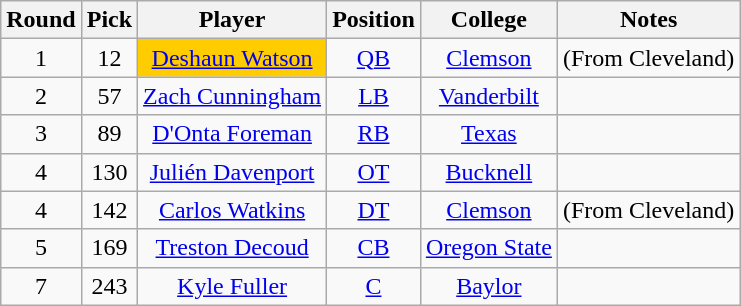<table class="wikitable" style="text-align:center">
<tr>
<th>Round</th>
<th>Pick</th>
<th>Player</th>
<th>Position</th>
<th>College</th>
<th>Notes</th>
</tr>
<tr>
<td>1</td>
<td>12</td>
<td style="background:#fc0;"><a href='#'>Deshaun Watson</a></td>
<td><a href='#'>QB</a></td>
<td><a href='#'>Clemson</a></td>
<td>(From Cleveland)</td>
</tr>
<tr>
<td>2</td>
<td>57</td>
<td><a href='#'>Zach Cunningham</a></td>
<td><a href='#'>LB</a></td>
<td><a href='#'>Vanderbilt</a></td>
<td></td>
</tr>
<tr>
<td>3</td>
<td>89</td>
<td><a href='#'>D'Onta Foreman</a></td>
<td><a href='#'>RB</a></td>
<td><a href='#'>Texas</a></td>
<td></td>
</tr>
<tr>
<td>4</td>
<td>130</td>
<td><a href='#'>Julién Davenport</a></td>
<td><a href='#'>OT</a></td>
<td><a href='#'>Bucknell</a></td>
<td></td>
</tr>
<tr>
<td>4</td>
<td>142</td>
<td><a href='#'>Carlos Watkins</a></td>
<td><a href='#'>DT</a></td>
<td><a href='#'>Clemson</a></td>
<td>(From Cleveland)</td>
</tr>
<tr>
<td>5</td>
<td>169</td>
<td><a href='#'>Treston Decoud</a></td>
<td><a href='#'>CB</a></td>
<td><a href='#'>Oregon State</a></td>
<td></td>
</tr>
<tr>
<td>7</td>
<td>243</td>
<td><a href='#'>Kyle Fuller</a></td>
<td><a href='#'>C</a></td>
<td><a href='#'>Baylor</a></td>
<td></td>
</tr>
</table>
